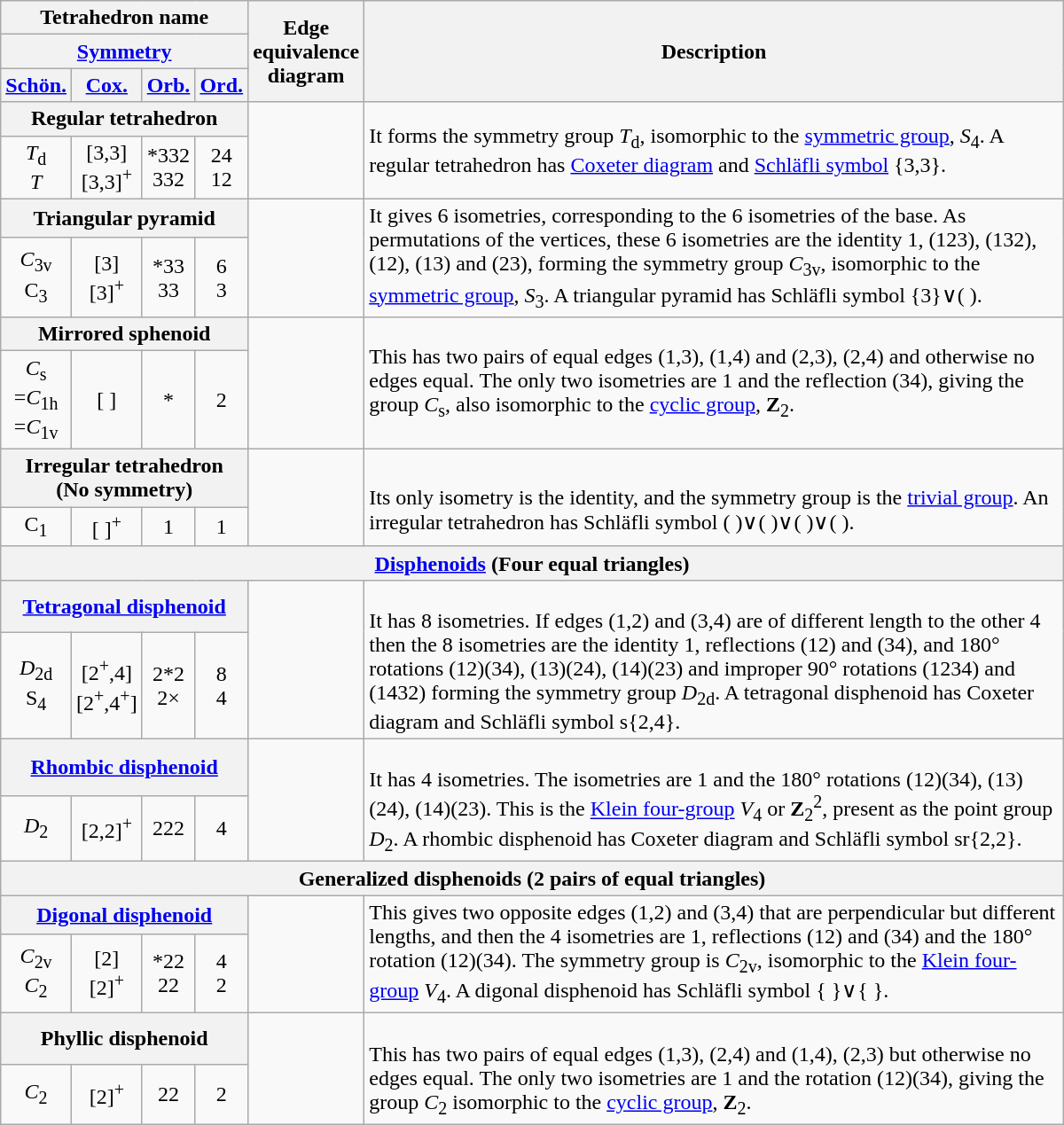<table class=wikitable style="text-align:center; width:800px;">
<tr>
<th colspan=4>Tetrahedron name</th>
<th rowspan=3>Edge<br>equivalence<br>diagram</th>
<th rowspan=3>Description</th>
</tr>
<tr>
<th colspan=4><a href='#'>Symmetry</a></th>
</tr>
<tr>
<th><a href='#'>Schön.</a></th>
<th><a href='#'>Cox.</a></th>
<th><a href='#'>Orb.</a></th>
<th><a href='#'>Ord.</a></th>
</tr>
<tr>
<th colspan=4>Regular tetrahedron</th>
<td rowspan=2></td>
<td rowspan=2 align=left>It forms the symmetry group <em>T</em><sub>d</sub>, isomorphic to the <a href='#'>symmetric group</a>, <em>S</em><sub>4</sub>. A regular tetrahedron has <a href='#'>Coxeter diagram</a>  and <a href='#'>Schläfli symbol</a> {3,3}.</td>
</tr>
<tr>
<td><em>T</em><sub>d</sub><br><em>T</em></td>
<td>[3,3]<br>[3,3]<sup>+</sup></td>
<td>*332<br>332</td>
<td>24<br>12</td>
</tr>
<tr>
<th colspan=4>Triangular pyramid</th>
<td rowspan=2></td>
<td rowspan=2 align=left>It gives 6 isometries, corresponding to the 6 isometries of the base. As permutations of the vertices, these 6 isometries are the identity 1, (123), (132), (12), (13) and (23), forming the symmetry group <em>C</em><sub>3v</sub>, isomorphic to the <a href='#'>symmetric group</a>, <em>S</em><sub>3</sub>. A triangular pyramid has Schläfli symbol {3}∨( ).</td>
</tr>
<tr>
<td><em>C</em><sub>3v</sub><br>C<sub>3</sub></td>
<td>[3]<br>[3]<sup>+</sup></td>
<td>*33<br>33</td>
<td>6<br>3</td>
</tr>
<tr>
<th colspan=4>Mirrored sphenoid</th>
<td rowspan=2></td>
<td rowspan=2 align=left>This has two pairs of equal edges (1,3), (1,4) and (2,3), (2,4) and otherwise no edges equal. The only two isometries are 1 and the reflection (34), giving the group <em>C</em><sub>s</sub>, also isomorphic to the <a href='#'>cyclic group</a>, <strong>Z</strong><sub>2</sub>.</td>
</tr>
<tr>
<td><em>C</em><sub>s</sub><br>=<em>C</em><sub>1h</sub><br>=<em>C</em><sub>1v</sub></td>
<td>[ ]</td>
<td>*</td>
<td>2</td>
</tr>
<tr>
<th colspan=4>Irregular tetrahedron<br>(No symmetry)</th>
<td rowspan=2></td>
<td rowspan=2 align=left><br>Its only isometry is the identity, and the symmetry group is the <a href='#'>trivial group</a>. An irregular tetrahedron has Schläfli symbol ( )∨( )∨( )∨( ).</td>
</tr>
<tr>
<td>C<sub>1</sub></td>
<td>[ ]<sup>+</sup></td>
<td>1</td>
<td>1</td>
</tr>
<tr>
<th colspan=6><a href='#'>Disphenoids</a> (Four equal triangles)</th>
</tr>
<tr>
<th colspan=4><a href='#'>Tetragonal disphenoid</a></th>
<td rowspan=2></td>
<td rowspan=2 align=left><br>It has 8 isometries. If edges (1,2) and (3,4) are of different length to the other 4 then the 8 isometries are the identity 1, reflections (12) and (34), and 180° rotations (12)(34), (13)(24), (14)(23) and improper 90° rotations (1234) and (1432) forming the symmetry group <em>D</em><sub>2d</sub>.  A tetragonal disphenoid has Coxeter diagram  and Schläfli symbol s{2,4}.</td>
</tr>
<tr>
<td><em>D</em><sub>2d</sub><br>S<sub>4</sub></td>
<td>[2<sup>+</sup>,4]<br>[2<sup>+</sup>,4<sup>+</sup>]</td>
<td>2*2<br>2×</td>
<td>8<br>4</td>
</tr>
<tr>
<th colspan=4><a href='#'>Rhombic disphenoid</a></th>
<td rowspan=2></td>
<td rowspan=2 align=left><br>It has 4 isometries. The isometries are 1 and the 180° rotations (12)(34), (13)(24), (14)(23). This is the <a href='#'>Klein four-group</a> <em>V</em><sub>4</sub> or <strong>Z</strong><sub>2</sub><sup>2</sup>, present as the point group <em>D</em><sub>2</sub>.  A rhombic disphenoid has Coxeter diagram  and Schläfli symbol sr{2,2}.</td>
</tr>
<tr>
<td><em>D</em><sub>2</sub></td>
<td>[2,2]<sup>+</sup></td>
<td>222</td>
<td>4</td>
</tr>
<tr>
<th colspan=6>Generalized disphenoids (2 pairs of equal triangles)</th>
</tr>
<tr>
<th colspan=4><a href='#'>Digonal disphenoid</a></th>
<td rowspan=2><br></td>
<td rowspan=2 align=left> This gives two opposite edges (1,2) and (3,4) that are perpendicular but different lengths, and then the 4 isometries are 1, reflections (12) and (34) and the 180° rotation (12)(34). The symmetry group is <em>C</em><sub>2v</sub>, isomorphic to the <a href='#'>Klein four-group</a> <em>V</em><sub>4</sub>. A digonal disphenoid has Schläfli symbol { }∨{ }.</td>
</tr>
<tr>
<td><em>C</em><sub>2v</sub><br><em>C</em><sub>2</sub></td>
<td>[2]<br>[2]<sup>+</sup></td>
<td>*22<br>22</td>
<td>4<br>2</td>
</tr>
<tr>
<th colspan=4>Phyllic disphenoid</th>
<td rowspan=2><br> </td>
<td rowspan=2 align=left><br>This has two pairs of equal edges (1,3), (2,4) and (1,4), (2,3) but otherwise no edges equal. The only two isometries are 1 and the rotation (12)(34), giving the group <em>C</em><sub>2</sub> isomorphic to the <a href='#'>cyclic group</a>, <strong>Z</strong><sub>2</sub>.</td>
</tr>
<tr>
<td><em>C</em><sub>2</sub></td>
<td>[2]<sup>+</sup></td>
<td>22</td>
<td>2</td>
</tr>
</table>
